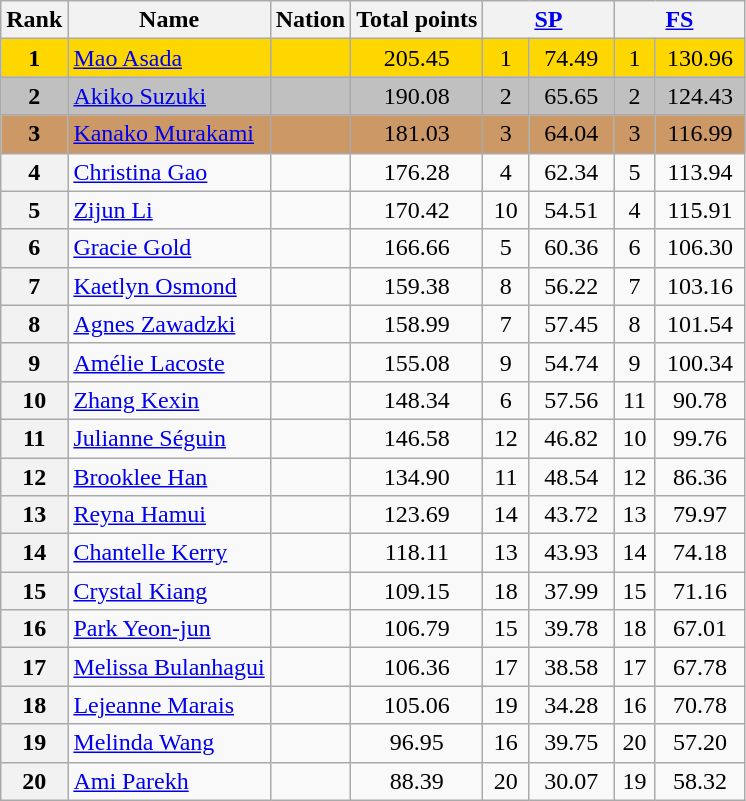<table class="wikitable sortable">
<tr>
<th>Rank</th>
<th>Name</th>
<th>Nation</th>
<th>Total points</th>
<th colspan="2" width="80px"><a href='#'>SP</a></th>
<th colspan="2" width="80px"><a href='#'>FS</a></th>
</tr>
<tr bgcolor="gold">
<td align="center"><strong>1</strong></td>
<td><a href='#'>Mao Asada</a></td>
<td></td>
<td align="center">205.45</td>
<td align="center">1</td>
<td align="center">74.49</td>
<td align="center">1</td>
<td align="center">130.96</td>
</tr>
<tr bgcolor="silver">
<td align="center"><strong>2</strong></td>
<td><a href='#'>Akiko Suzuki</a></td>
<td></td>
<td align="center">190.08</td>
<td align="center">2</td>
<td align="center">65.65</td>
<td align="center">2</td>
<td align="center">124.43</td>
</tr>
<tr bgcolor="cc9966">
<td align="center"><strong>3</strong></td>
<td><a href='#'>Kanako Murakami</a></td>
<td></td>
<td align="center">181.03</td>
<td align="center">3</td>
<td align="center">64.04</td>
<td align="center">3</td>
<td align="center">116.99</td>
</tr>
<tr>
<th>4</th>
<td><a href='#'>Christina Gao</a></td>
<td></td>
<td align="center">176.28</td>
<td align="center">4</td>
<td align="center">62.34</td>
<td align="center">5</td>
<td align="center">113.94</td>
</tr>
<tr>
<th>5</th>
<td><a href='#'>Zijun Li</a></td>
<td></td>
<td align="center">170.42</td>
<td align="center">10</td>
<td align="center">54.51</td>
<td align="center">4</td>
<td align="center">115.91</td>
</tr>
<tr>
<th>6</th>
<td><a href='#'>Gracie Gold</a></td>
<td></td>
<td align="center">166.66</td>
<td align="center">5</td>
<td align="center">60.36</td>
<td align="center">6</td>
<td align="center">106.30</td>
</tr>
<tr>
<th>7</th>
<td><a href='#'>Kaetlyn Osmond</a></td>
<td></td>
<td align="center">159.38</td>
<td align="center">8</td>
<td align="center">56.22</td>
<td align="center">7</td>
<td align="center">103.16</td>
</tr>
<tr>
<th>8</th>
<td><a href='#'>Agnes Zawadzki</a></td>
<td></td>
<td align="center">158.99</td>
<td align="center">7</td>
<td align="center">57.45</td>
<td align="center">8</td>
<td align="center">101.54</td>
</tr>
<tr>
<th>9</th>
<td><a href='#'>Amélie Lacoste</a></td>
<td></td>
<td align="center">155.08</td>
<td align="center">9</td>
<td align="center">54.74</td>
<td align="center">9</td>
<td align="center">100.34</td>
</tr>
<tr>
<th>10</th>
<td><a href='#'>Zhang Kexin</a></td>
<td></td>
<td align="center">148.34</td>
<td align="center">6</td>
<td align="center">57.56</td>
<td align="center">11</td>
<td align="center">90.78</td>
</tr>
<tr>
<th>11</th>
<td><a href='#'>Julianne Séguin</a></td>
<td></td>
<td align="center">146.58</td>
<td align="center">12</td>
<td align="center">46.82</td>
<td align="center">10</td>
<td align="center">99.76</td>
</tr>
<tr>
<th>12</th>
<td><a href='#'>Brooklee Han</a></td>
<td></td>
<td align="center">134.90</td>
<td align="center">11</td>
<td align="center">48.54</td>
<td align="center">12</td>
<td align="center">86.36</td>
</tr>
<tr>
<th>13</th>
<td><a href='#'>Reyna Hamui</a></td>
<td></td>
<td align="center">123.69</td>
<td align="center">14</td>
<td align="center">43.72</td>
<td align="center">13</td>
<td align="center">79.97</td>
</tr>
<tr>
<th>14</th>
<td><a href='#'>Chantelle Kerry</a></td>
<td></td>
<td align="center">118.11</td>
<td align="center">13</td>
<td align="center">43.93</td>
<td align="center">14</td>
<td align="center">74.18</td>
</tr>
<tr>
<th>15</th>
<td><a href='#'>Crystal Kiang</a></td>
<td></td>
<td align="center">109.15</td>
<td align="center">18</td>
<td align="center">37.99</td>
<td align="center">15</td>
<td align="center">71.16</td>
</tr>
<tr>
<th>16</th>
<td><a href='#'>Park Yeon-jun</a></td>
<td></td>
<td align="center">106.79</td>
<td align="center">15</td>
<td align="center">39.78</td>
<td align="center">18</td>
<td align="center">67.01</td>
</tr>
<tr>
<th>17</th>
<td><a href='#'>Melissa Bulanhagui</a></td>
<td></td>
<td align="center">106.36</td>
<td align="center">17</td>
<td align="center">38.58</td>
<td align="center">17</td>
<td align="center">67.78</td>
</tr>
<tr>
<th>18</th>
<td><a href='#'>Lejeanne Marais</a></td>
<td></td>
<td align="center">105.06</td>
<td align="center">19</td>
<td align="center">34.28</td>
<td align="center">16</td>
<td align="center">70.78</td>
</tr>
<tr>
<th>19</th>
<td><a href='#'>Melinda Wang</a></td>
<td></td>
<td align="center">96.95</td>
<td align="center">16</td>
<td align="center">39.75</td>
<td align="center">20</td>
<td align="center">57.20</td>
</tr>
<tr>
<th>20</th>
<td><a href='#'>Ami Parekh</a></td>
<td></td>
<td align="center">88.39</td>
<td align="center">20</td>
<td align="center">30.07</td>
<td align="center">19</td>
<td align="center">58.32</td>
</tr>
</table>
